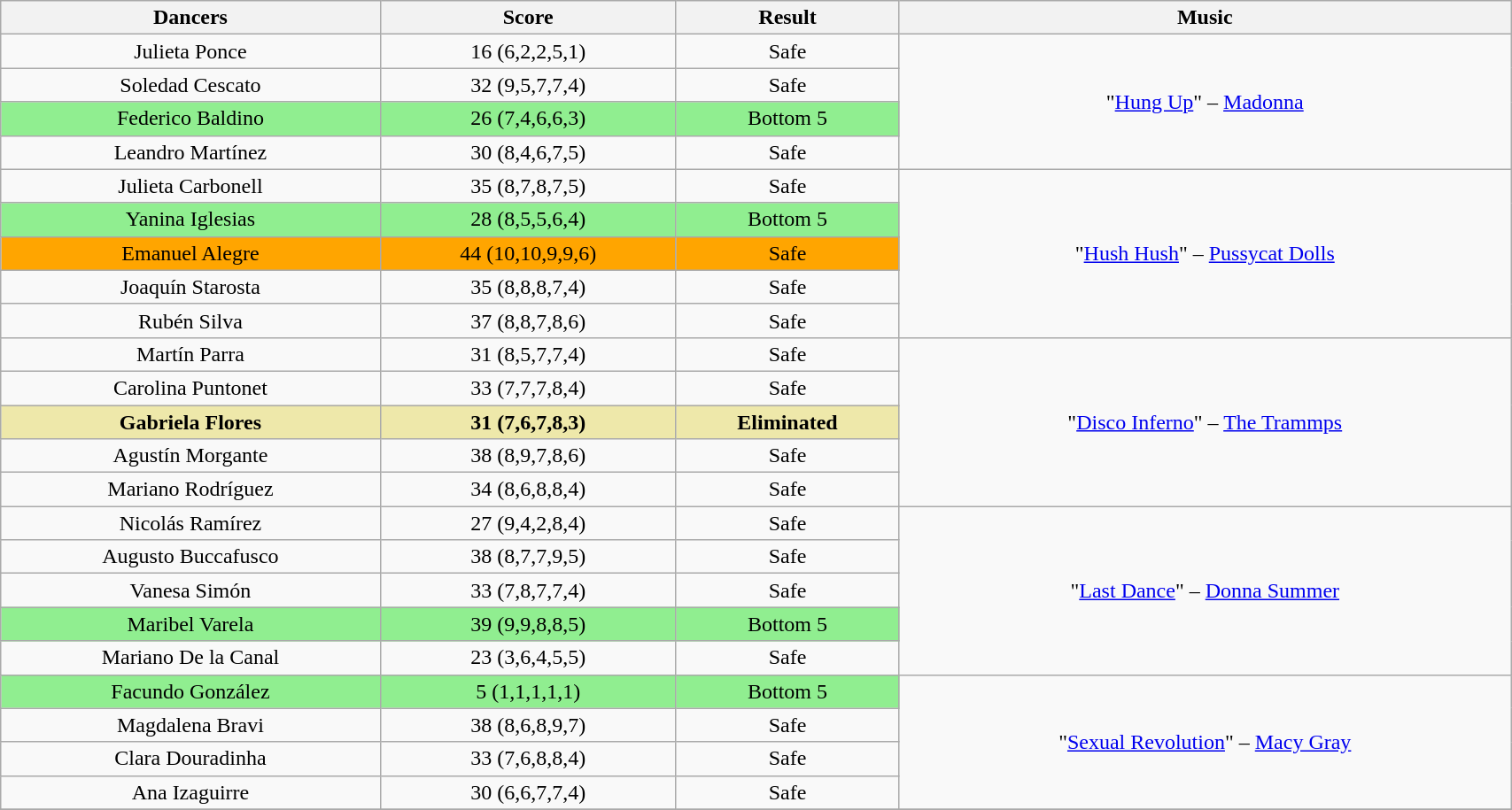<table class="wikitable" width="90%" style="text-align:center;">
<tr bgcolor="f2f2f2">
<td><strong>Dancers</strong></td>
<td><strong>Score</strong></td>
<td><strong>Result</strong></td>
<td><strong>Music</strong></td>
</tr>
<tr>
<td>Julieta Ponce</td>
<td>16 (6,2,2,5,1)</td>
<td>Safe</td>
<td rowspan=4>"<a href='#'>Hung Up</a>" – <a href='#'>Madonna</a></td>
</tr>
<tr>
<td>Soledad Cescato</td>
<td>32 (9,5,7,7,4)</td>
<td>Safe</td>
</tr>
<tr bgcolor=lightgreen>
<td>Federico Baldino</td>
<td>26 (7,4,6,6,3)</td>
<td>Bottom 5</td>
</tr>
<tr>
<td>Leandro Martínez</td>
<td>30 (8,4,6,7,5)</td>
<td>Safe</td>
</tr>
<tr>
<td>Julieta Carbonell</td>
<td>35 (8,7,8,7,5)</td>
<td>Safe</td>
<td rowspan=5>"<a href='#'>Hush Hush</a>" – <a href='#'>Pussycat Dolls</a></td>
</tr>
<tr bgcolor=lightgreen>
<td>Yanina Iglesias</td>
<td>28 (8,5,5,6,4)</td>
<td>Bottom 5</td>
</tr>
<tr bgcolor=orange>
<td>Emanuel Alegre</td>
<td>44 (10,10,9,9,6)</td>
<td>Safe</td>
</tr>
<tr>
<td>Joaquín Starosta</td>
<td>35 (8,8,8,7,4)</td>
<td>Safe</td>
</tr>
<tr>
<td>Rubén Silva</td>
<td>37 (8,8,7,8,6)</td>
<td>Safe</td>
</tr>
<tr>
<td>Martín Parra</td>
<td>31 (8,5,7,7,4)</td>
<td>Safe</td>
<td rowspan=5>"<a href='#'>Disco Inferno</a>" – <a href='#'>The Trammps</a></td>
</tr>
<tr>
<td>Carolina Puntonet</td>
<td>33 (7,7,7,8,4)</td>
<td>Safe</td>
</tr>
<tr bgcolor=palegoldenrod>
<td><strong>Gabriela Flores</strong></td>
<td><strong>31 (7,6,7,8,3)</strong></td>
<td><strong>Eliminated</strong></td>
</tr>
<tr>
<td>Agustín Morgante</td>
<td>38 (8,9,7,8,6)</td>
<td>Safe</td>
</tr>
<tr>
<td>Mariano Rodríguez</td>
<td>34 (8,6,8,8,4)</td>
<td>Safe</td>
</tr>
<tr>
<td>Nicolás Ramírez</td>
<td>27 (9,4,2,8,4)</td>
<td>Safe</td>
<td rowspan=5>"<a href='#'>Last Dance</a>" – <a href='#'>Donna Summer</a></td>
</tr>
<tr>
<td>Augusto Buccafusco</td>
<td>38 (8,7,7,9,5)</td>
<td>Safe</td>
</tr>
<tr>
<td>Vanesa Simón</td>
<td>33 (7,8,7,7,4)</td>
<td>Safe</td>
</tr>
<tr bgcolor=lightgreen>
<td>Maribel Varela</td>
<td>39 (9,9,8,8,5)</td>
<td>Bottom 5</td>
</tr>
<tr>
<td>Mariano De la Canal</td>
<td>23 (3,6,4,5,5)</td>
<td>Safe</td>
</tr>
<tr>
<td bgcolor=lightgreen>Facundo González</td>
<td bgcolor=lightgreen>5 (1,1,1,1,1)</td>
<td bgcolor=lightgreen>Bottom 5</td>
<td rowspan=4>"<a href='#'>Sexual Revolution</a>" – <a href='#'>Macy Gray</a></td>
</tr>
<tr>
<td>Magdalena Bravi</td>
<td>38 (8,6,8,9,7)</td>
<td>Safe</td>
</tr>
<tr>
<td>Clara Douradinha</td>
<td>33 (7,6,8,8,4)</td>
<td>Safe</td>
</tr>
<tr>
<td>Ana Izaguirre</td>
<td>30 (6,6,7,7,4)</td>
<td>Safe</td>
</tr>
<tr>
</tr>
</table>
